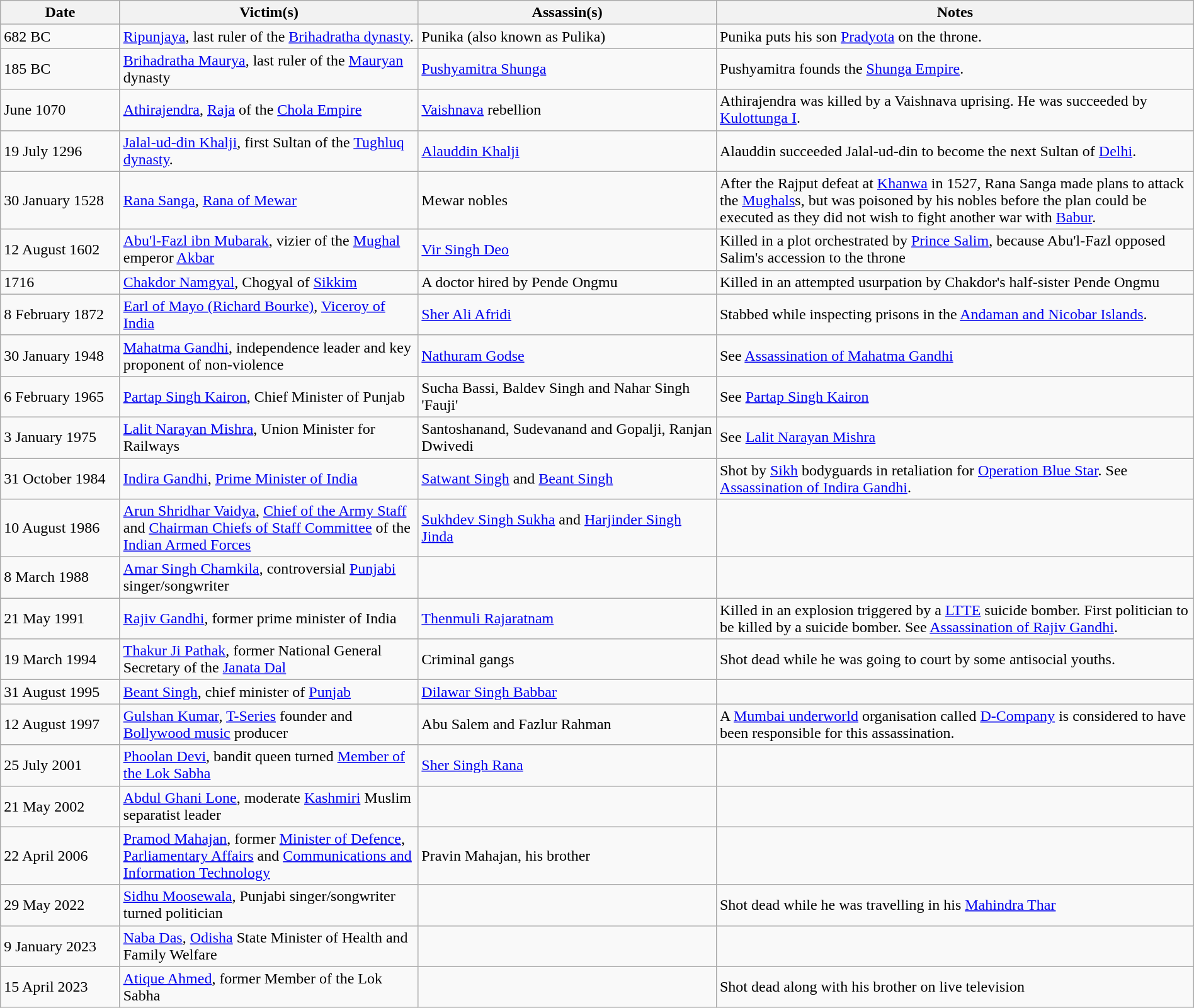<table class="wikitable"  style="width:100%">
<tr>
<th style="width:10%">Date</th>
<th style="width:25%">Victim(s)</th>
<th style="width:25%">Assassin(s)</th>
<th style="width:40%">Notes</th>
</tr>
<tr>
<td>682 BC</td>
<td><a href='#'>Ripunjaya</a>, last ruler of the <a href='#'>Brihadratha dynasty</a>.</td>
<td>Punika (also known as Pulika)</td>
<td>Punika puts his son <a href='#'>Pradyota</a> on the throne.</td>
</tr>
<tr>
<td>185 BC</td>
<td><a href='#'>Brihadratha Maurya</a>, last ruler of the <a href='#'>Mauryan</a> dynasty</td>
<td><a href='#'>Pushyamitra Shunga</a></td>
<td>Pushyamitra founds the <a href='#'>Shunga Empire</a>.</td>
</tr>
<tr>
<td>June 1070</td>
<td><a href='#'>Athirajendra</a>, <a href='#'>Raja</a> of the <a href='#'>Chola Empire</a></td>
<td><a href='#'>Vaishnava</a> rebellion</td>
<td>Athirajendra was killed by a Vaishnava uprising. He was succeeded by <a href='#'>Kulottunga I</a>.</td>
</tr>
<tr>
<td>19 July 1296</td>
<td><a href='#'>Jalal-ud-din Khalji</a>, first Sultan of the <a href='#'>Tughluq dynasty</a>.</td>
<td><a href='#'>Alauddin Khalji</a></td>
<td>Alauddin succeeded Jalal-ud-din to become the next Sultan of <a href='#'>Delhi</a>.</td>
</tr>
<tr>
<td>30 January 1528</td>
<td><a href='#'>Rana Sanga</a>, <a href='#'>Rana of Mewar</a></td>
<td>Mewar nobles</td>
<td>After the Rajput defeat at <a href='#'>Khanwa</a> in 1527, Rana Sanga made plans to attack the <a href='#'>Mughals</a>s, but was poisoned by his nobles before the plan could be executed as they did not wish to fight another war with <a href='#'>Babur</a>.</td>
</tr>
<tr>
<td>12 August 1602</td>
<td><a href='#'>Abu'l-Fazl ibn Mubarak</a>, vizier of the <a href='#'>Mughal</a> emperor <a href='#'>Akbar</a></td>
<td><a href='#'>Vir Singh Deo</a></td>
<td>Killed in a plot orchestrated by <a href='#'>Prince Salim</a>, because Abu'l-Fazl opposed Salim's accession to the throne</td>
</tr>
<tr>
<td>1716</td>
<td><a href='#'>Chakdor Namgyal</a>, Chogyal of <a href='#'>Sikkim</a></td>
<td>A doctor hired by Pende Ongmu</td>
<td>Killed in an attempted usurpation by Chakdor's half-sister Pende Ongmu</td>
</tr>
<tr>
<td>8 February 1872</td>
<td><a href='#'>Earl of Mayo (Richard Bourke)</a>, <a href='#'>Viceroy of India</a></td>
<td><a href='#'>Sher Ali Afridi</a></td>
<td>Stabbed while inspecting prisons in the <a href='#'>Andaman and Nicobar Islands</a>.</td>
</tr>
<tr>
<td>30 January 1948</td>
<td><a href='#'>Mahatma Gandhi</a>, independence leader and key proponent of non-violence</td>
<td><a href='#'>Nathuram Godse</a></td>
<td>See <a href='#'>Assassination of Mahatma Gandhi</a></td>
</tr>
<tr>
<td>6 February 1965</td>
<td><a href='#'>Partap Singh Kairon</a>, Chief Minister of Punjab</td>
<td>Sucha Bassi, Baldev Singh and Nahar Singh 'Fauji'</td>
<td>See <a href='#'>Partap Singh Kairon</a></td>
</tr>
<tr>
<td>3 January 1975</td>
<td><a href='#'>Lalit Narayan Mishra</a>, Union Minister for Railways</td>
<td>Santoshanand, Sudevanand and Gopalji, Ranjan Dwivedi</td>
<td>See <a href='#'>Lalit Narayan Mishra</a></td>
</tr>
<tr>
<td>31 October 1984</td>
<td><a href='#'>Indira Gandhi</a>, <a href='#'>Prime Minister of India</a></td>
<td><a href='#'>Satwant Singh</a> and <a href='#'>Beant Singh</a></td>
<td>Shot by <a href='#'>Sikh</a> bodyguards in retaliation for <a href='#'>Operation Blue Star</a>. See <a href='#'>Assassination of Indira Gandhi</a>.</td>
</tr>
<tr>
<td>10 August 1986</td>
<td><a href='#'>Arun Shridhar Vaidya</a>, <a href='#'>Chief of the Army Staff</a> and <a href='#'>Chairman Chiefs of Staff Committee</a> of the <a href='#'>Indian Armed Forces</a></td>
<td><a href='#'>Sukhdev Singh Sukha</a> and <a href='#'>Harjinder Singh Jinda</a></td>
<td></td>
</tr>
<tr>
<td>8 March 1988</td>
<td><a href='#'>Amar Singh Chamkila</a>, controversial <a href='#'>Punjabi</a> singer/songwriter</td>
<td></td>
<td></td>
</tr>
<tr>
<td>21 May 1991</td>
<td><a href='#'>Rajiv Gandhi</a>, former prime minister of India</td>
<td><a href='#'>Thenmuli Rajaratnam</a></td>
<td>Killed in an explosion triggered by a <a href='#'>LTTE</a> suicide bomber. First politician to be killed by a suicide bomber. See <a href='#'>Assassination of Rajiv Gandhi</a>.</td>
</tr>
<tr>
<td>19 March 1994</td>
<td><a href='#'>Thakur Ji Pathak</a>, former National General Secretary of the <a href='#'>Janata Dal</a></td>
<td>Criminal gangs</td>
<td>Shot dead while he was going to court by some antisocial youths.</td>
</tr>
<tr>
<td>31 August 1995</td>
<td><a href='#'>Beant Singh</a>, chief minister of <a href='#'>Punjab</a></td>
<td><a href='#'>Dilawar Singh Babbar</a></td>
<td></td>
</tr>
<tr>
<td>12 August 1997</td>
<td><a href='#'>Gulshan Kumar</a>, <a href='#'>T-Series</a> founder and <a href='#'>Bollywood music</a> producer</td>
<td>Abu Salem and Fazlur Rahman</td>
<td>A <a href='#'>Mumbai underworld</a> organisation called <a href='#'>D-Company</a> is considered to have been responsible for this assassination.</td>
</tr>
<tr>
<td>25 July 2001</td>
<td><a href='#'>Phoolan Devi</a>, bandit queen turned <a href='#'>Member of the Lok Sabha</a></td>
<td><a href='#'>Sher Singh Rana</a></td>
<td></td>
</tr>
<tr>
<td>21 May 2002</td>
<td><a href='#'>Abdul Ghani Lone</a>, moderate <a href='#'>Kashmiri</a> Muslim separatist leader</td>
<td></td>
</tr>
<tr>
<td>22 April 2006</td>
<td><a href='#'>Pramod Mahajan</a>, former <a href='#'>Minister of Defence</a>, <a href='#'>Parliamentary Affairs</a> and <a href='#'>Communications and Information Technology</a></td>
<td>Pravin Mahajan, his brother</td>
<td></td>
</tr>
<tr>
<td>29 May 2022</td>
<td><a href='#'>Sidhu Moosewala</a>, Punjabi singer/songwriter turned politician</td>
<td></td>
<td>Shot dead while he was travelling in his <a href='#'>Mahindra Thar</a></td>
</tr>
<tr>
<td>9 January 2023</td>
<td><a href='#'>Naba Das</a>, <a href='#'>Odisha</a> State Minister of Health and Family Welfare</td>
<td></td>
<td></td>
</tr>
<tr>
<td>15 April 2023</td>
<td><a href='#'>Atique Ahmed</a>, former Member of the Lok Sabha</td>
<td></td>
<td>Shot dead along with his brother on live television</td>
</tr>
</table>
